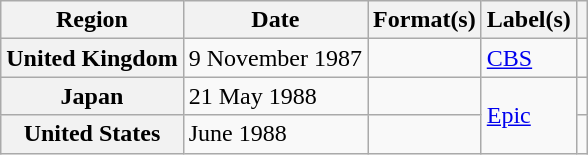<table class="wikitable plainrowheaders">
<tr>
<th scope="col">Region</th>
<th scope="col">Date</th>
<th scope="col">Format(s)</th>
<th scope="col">Label(s)</th>
<th scope="col"></th>
</tr>
<tr>
<th scope="row">United Kingdom</th>
<td>9 November 1987</td>
<td></td>
<td><a href='#'>CBS</a></td>
<td align="center"></td>
</tr>
<tr>
<th scope="row">Japan</th>
<td>21 May 1988</td>
<td></td>
<td rowspan="2"><a href='#'>Epic</a></td>
<td align="center"></td>
</tr>
<tr>
<th scope="row">United States</th>
<td>June 1988</td>
<td></td>
<td align="center"></td>
</tr>
</table>
